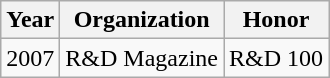<table class="wikitable">
<tr>
<th>Year</th>
<th>Organization</th>
<th>Honor</th>
</tr>
<tr>
<td>2007</td>
<td>R&D Magazine</td>
<td>R&D 100</td>
</tr>
</table>
